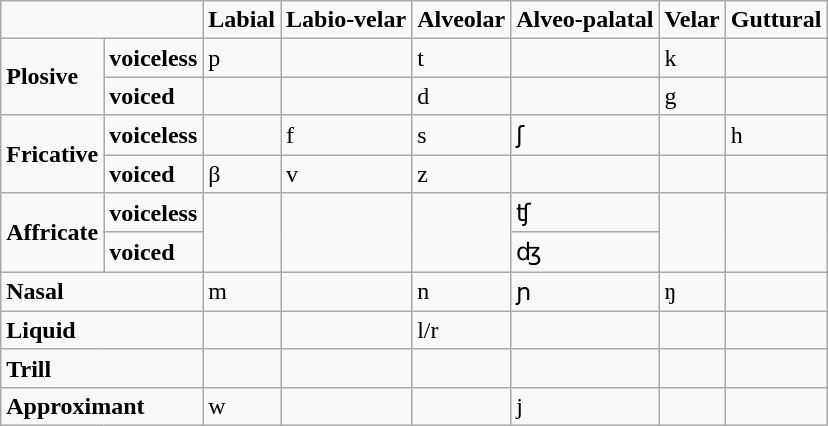<table class="wikitable">
<tr>
<td colspan="3"></td>
<td><strong>Labial</strong></td>
<td><strong>Labio-velar</strong></td>
<td><strong>Alveolar</strong></td>
<td><strong>Alveo-palatal</strong></td>
<td><strong>Velar</strong></td>
<td><strong>Guttural</strong></td>
</tr>
<tr>
<td colspan="2" rowspan="2"><strong>Plosive</strong></td>
<td><strong>voiceless</strong></td>
<td>p</td>
<td></td>
<td>t</td>
<td></td>
<td>k</td>
<td></td>
</tr>
<tr>
<td><strong>voiced</strong></td>
<td></td>
<td></td>
<td>d</td>
<td></td>
<td>g</td>
<td></td>
</tr>
<tr>
<td colspan="2" rowspan="2"><strong>Fricative</strong></td>
<td><strong>voiceless</strong></td>
<td></td>
<td>f</td>
<td>s</td>
<td>ʃ</td>
<td></td>
<td>h</td>
</tr>
<tr>
<td><strong>voiced</strong></td>
<td>β</td>
<td>v</td>
<td>z</td>
<td></td>
<td></td>
<td></td>
</tr>
<tr>
<td rowspan="2"><strong>Affricate</strong></td>
<td colspan="2"><strong>voiceless</strong></td>
<td rowspan="2"></td>
<td rowspan="2"></td>
<td rowspan="2"></td>
<td>ʧ</td>
<td rowspan="2"></td>
<td rowspan="2"></td>
</tr>
<tr>
<td colspan="2"><strong>voiced</strong></td>
<td>ʤ</td>
</tr>
<tr>
<td colspan="3"><strong>Nasal</strong></td>
<td>m</td>
<td></td>
<td>n</td>
<td>ɲ</td>
<td>ŋ</td>
<td></td>
</tr>
<tr>
<td colspan="3"><strong>Liquid</strong></td>
<td></td>
<td></td>
<td>l/r</td>
<td></td>
<td></td>
<td></td>
</tr>
<tr>
<td colspan="3"><strong>Trill</strong></td>
<td></td>
<td></td>
<td></td>
<td></td>
<td></td>
<td></td>
</tr>
<tr>
<td colspan="3"><strong>Approximant</strong></td>
<td>w</td>
<td></td>
<td></td>
<td>j</td>
<td></td>
<td></td>
</tr>
</table>
